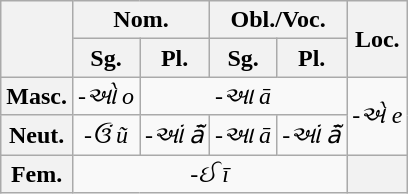<table class="wikitable" style="text-align:center">
<tr>
<th rowspan="2"></th>
<th colspan="2">Nom.</th>
<th colspan="2">Obl./Voc.</th>
<th rowspan="2">Loc.</th>
</tr>
<tr>
<th>Sg.</th>
<th>Pl.</th>
<th>Sg.</th>
<th>Pl.</th>
</tr>
<tr>
<th>Masc.</th>
<td>-<em>ઓ</em> <em>o</em></td>
<td colspan="3">-<em>આ</em> <em>ā</em></td>
<td rowspan="2">-<em>એ</em> <em>e</em></td>
</tr>
<tr>
<th>Neut.</th>
<td>-<em>ઉં</em> <em>ũ</em></td>
<td>-<em>આં</em> <em>ā̃</em></td>
<td>-<em>આ</em> <em>ā</em></td>
<td>-<em>આં</em> <em>ā̃</em></td>
</tr>
<tr>
<th>Fem.</th>
<td colspan="4">-<em>ઈ</em> <em>ī</em></td>
<th></th>
</tr>
</table>
